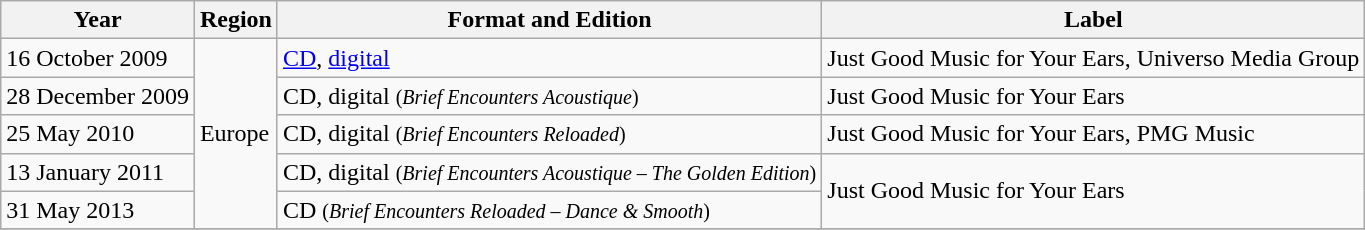<table class="wikitable">
<tr>
<th align="center">Year</th>
<th align="center">Region</th>
<th align="center">Format and Edition</th>
<th align="center">Label</th>
</tr>
<tr>
<td align="left">16 October 2009</td>
<td align="left" rowspan="5">Europe</td>
<td align="left"><a href='#'>CD</a>, <a href='#'>digital</a></td>
<td align="left">Just Good Music for Your Ears, Universo Media Group</td>
</tr>
<tr>
<td align="left">28 December 2009</td>
<td align="left">CD, digital <small>(<em>Brief Encounters Acoustique</em>)</small></td>
<td align="left">Just Good Music for Your Ears</td>
</tr>
<tr>
<td align="left">25 May 2010</td>
<td align="left">CD, digital <small>(<em>Brief Encounters Reloaded</em>)</small></td>
<td align="left">Just Good Music for Your Ears, PMG Music</td>
</tr>
<tr>
<td align="left">13 January 2011</td>
<td align="left">CD, digital <small>(<em>Brief Encounters Acoustique – The Golden Edition</em>)</small></td>
<td align="left" rowspan="2">Just Good Music for Your Ears</td>
</tr>
<tr>
<td align="left">31 May 2013</td>
<td align="left">CD <small>(<em>Brief Encounters Reloaded – Dance & Smooth</em>)</small></td>
</tr>
<tr>
</tr>
</table>
